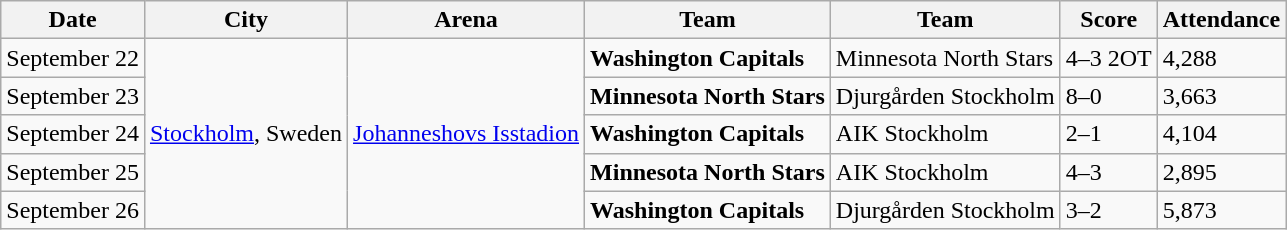<table class="wikitable">
<tr>
<th>Date</th>
<th>City</th>
<th>Arena</th>
<th>Team</th>
<th>Team</th>
<th>Score</th>
<th>Attendance</th>
</tr>
<tr>
<td>September 22</td>
<td rowspan="5"><a href='#'>Stockholm</a>, Sweden</td>
<td rowspan="5"><a href='#'>Johanneshovs Isstadion</a></td>
<td><strong>Washington Capitals</strong></td>
<td>Minnesota North Stars</td>
<td>4–3 2OT</td>
<td>4,288</td>
</tr>
<tr>
<td>September 23</td>
<td><strong>Minnesota North Stars</strong></td>
<td>Djurgården Stockholm</td>
<td>8–0</td>
<td>3,663</td>
</tr>
<tr>
<td>September 24</td>
<td><strong>Washington Capitals</strong></td>
<td>AIK Stockholm</td>
<td>2–1</td>
<td>4,104</td>
</tr>
<tr>
<td>September 25</td>
<td><strong>Minnesota North Stars</strong></td>
<td>AIK Stockholm</td>
<td>4–3</td>
<td>2,895</td>
</tr>
<tr>
<td>September 26</td>
<td><strong>Washington Capitals</strong></td>
<td>Djurgården Stockholm</td>
<td>3–2</td>
<td>5,873</td>
</tr>
</table>
